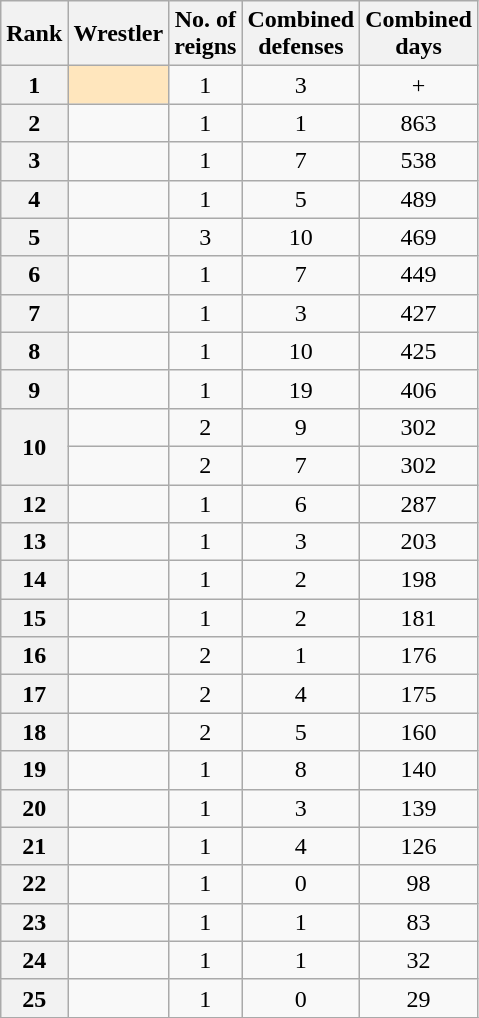<table class="wikitable sortable" style="text-align:center;">
<tr>
<th>Rank</th>
<th>Wrestler</th>
<th>No. of<br>reigns</th>
<th>Combined<br>defenses</th>
<th>Combined<br>days</th>
</tr>
<tr>
<th>1</th>
<td style="background-color: #ffe6bd"></td>
<td>1</td>
<td>3</td>
<td>+</td>
</tr>
<tr>
<th>2</th>
<td></td>
<td>1</td>
<td>1</td>
<td>863</td>
</tr>
<tr>
<th>3</th>
<td></td>
<td>1</td>
<td>7</td>
<td>538</td>
</tr>
<tr>
<th>4</th>
<td></td>
<td>1</td>
<td>5</td>
<td>489</td>
</tr>
<tr>
<th>5</th>
<td></td>
<td>3</td>
<td>10</td>
<td>469</td>
</tr>
<tr>
<th>6</th>
<td></td>
<td>1</td>
<td>7</td>
<td>449</td>
</tr>
<tr>
<th>7</th>
<td></td>
<td>1</td>
<td>3</td>
<td>427</td>
</tr>
<tr>
<th>8</th>
<td></td>
<td>1</td>
<td>10</td>
<td>425</td>
</tr>
<tr>
<th>9</th>
<td></td>
<td>1</td>
<td>19</td>
<td>406</td>
</tr>
<tr>
<th rowspan=2>10</th>
<td></td>
<td>2</td>
<td>9</td>
<td>302</td>
</tr>
<tr>
<td></td>
<td>2</td>
<td>7</td>
<td>302</td>
</tr>
<tr>
<th>12</th>
<td></td>
<td>1</td>
<td>6</td>
<td>287</td>
</tr>
<tr>
<th>13</th>
<td></td>
<td>1</td>
<td>3</td>
<td>203</td>
</tr>
<tr>
<th>14</th>
<td></td>
<td>1</td>
<td>2</td>
<td>198</td>
</tr>
<tr>
<th>15</th>
<td></td>
<td>1</td>
<td>2</td>
<td>181</td>
</tr>
<tr>
<th>16</th>
<td></td>
<td>2</td>
<td>1</td>
<td>176</td>
</tr>
<tr>
<th>17</th>
<td></td>
<td>2</td>
<td>4</td>
<td>175</td>
</tr>
<tr>
<th>18</th>
<td></td>
<td>2</td>
<td>5</td>
<td>160</td>
</tr>
<tr>
<th>19</th>
<td></td>
<td>1</td>
<td>8</td>
<td>140</td>
</tr>
<tr>
<th>20</th>
<td></td>
<td>1</td>
<td>3</td>
<td>139</td>
</tr>
<tr>
<th>21</th>
<td></td>
<td>1</td>
<td>4</td>
<td>126</td>
</tr>
<tr>
<th>22</th>
<td></td>
<td>1</td>
<td>0</td>
<td>98</td>
</tr>
<tr>
<th>23</th>
<td></td>
<td>1</td>
<td>1</td>
<td>83</td>
</tr>
<tr>
<th>24</th>
<td></td>
<td>1</td>
<td>1</td>
<td>32</td>
</tr>
<tr>
<th>25</th>
<td></td>
<td>1</td>
<td>0</td>
<td>29</td>
</tr>
<tr>
</tr>
</table>
